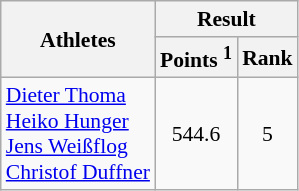<table class="wikitable" border="1" style="font-size:90%">
<tr>
<th rowspan=2>Athletes</th>
<th colspan=2>Result</th>
</tr>
<tr>
<th>Points <sup>1</sup></th>
<th>Rank</th>
</tr>
<tr>
<td><a href='#'>Dieter Thoma</a><br><a href='#'>Heiko Hunger</a><br><a href='#'>Jens Weißflog</a><br><a href='#'>Christof Duffner</a></td>
<td align=center>544.6</td>
<td align=center>5</td>
</tr>
</table>
